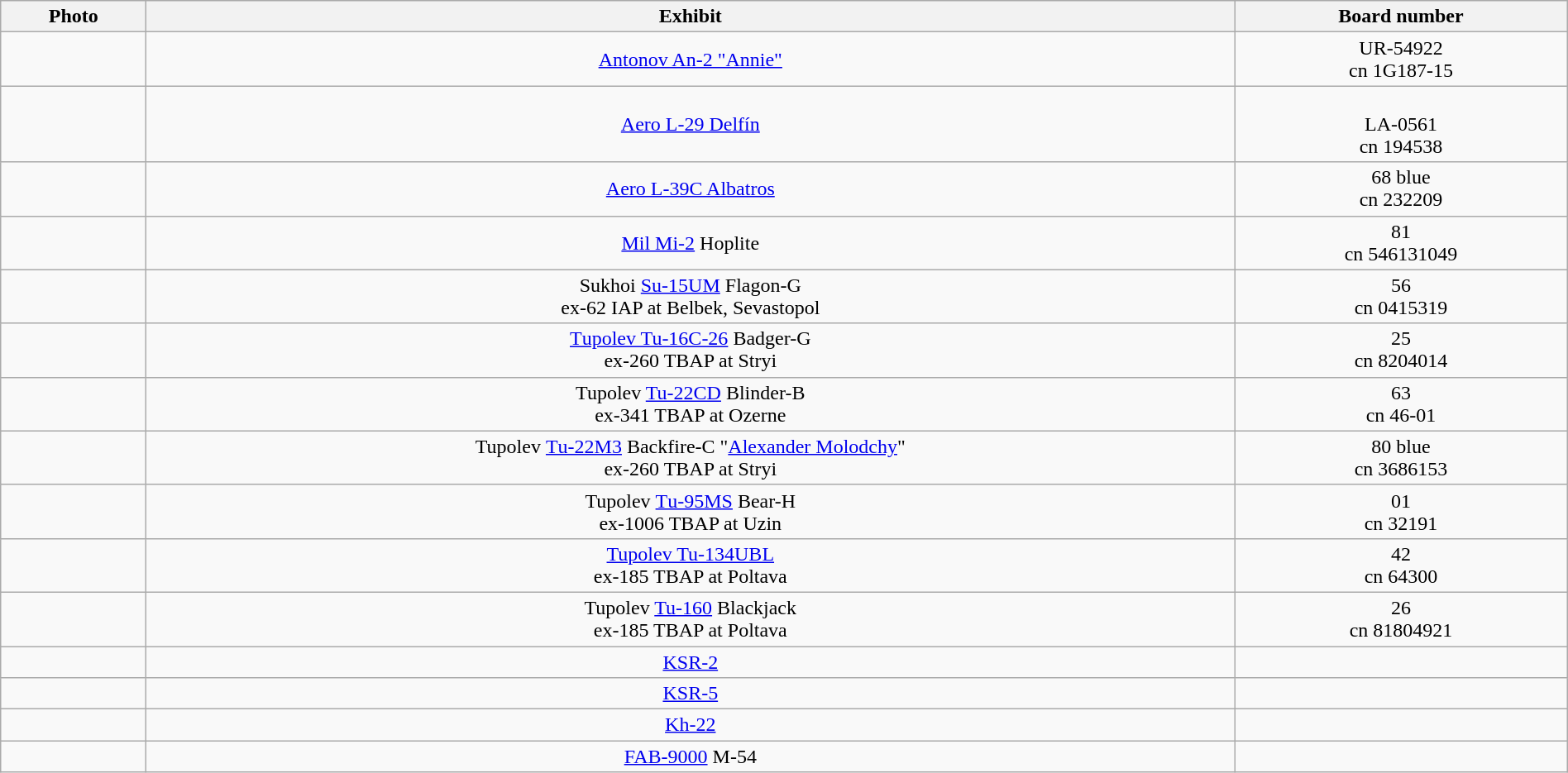<table class="wikitable" style="text-align:center; width:100%">
<tr>
<th>Photo</th>
<th>Exhibit</th>
<th>Board number</th>
</tr>
<tr>
<td></td>
<td><a href='#'>Antonov An-2 "Annie"</a></td>
<td>UR-54922<br>cn 1G187-15</td>
</tr>
<tr>
<td></td>
<td><a href='#'>Aero L-29 Delfín</a></td>
<td><br>LA-0561<br>cn 194538</td>
</tr>
<tr>
<td></td>
<td><a href='#'>Aero L-39C Albatros</a></td>
<td>68 blue<br>cn 232209</td>
</tr>
<tr>
<td></td>
<td><a href='#'>Mil Mi-2</a> Hoplite</td>
<td>81<br>cn 546131049</td>
</tr>
<tr>
<td></td>
<td>Sukhoi <a href='#'>Su-15UM</a> Flagon-G<br>ex-62 IAP at Belbek, Sevastopol</td>
<td>56<br>cn 0415319</td>
</tr>
<tr>
<td></td>
<td><a href='#'>Тupolev Tu-16C-26</a> Badger-G<br>ex-260 TBAP at Stryi</td>
<td>25<br>cn 8204014</td>
</tr>
<tr>
<td></td>
<td>Tupolev <a href='#'>Tu-22CD</a> Blinder-B<br>ex-341 TBAP at Ozerne</td>
<td>63<br>cn 46-01</td>
</tr>
<tr>
<td></td>
<td>Tupolev <a href='#'>Тu-22М3</a> Backfire-C "<a href='#'>Alexander Molodchy</a>"<br>ex-260 TBAP at Stryi</td>
<td>80 blue<br>cn 3686153</td>
</tr>
<tr>
<td></td>
<td>Tupolev <a href='#'>Тu-95МS</a> Bear-H<br>ex-1006 TBAP at Uzin</td>
<td>01<br>cn 32191</td>
</tr>
<tr>
<td></td>
<td><a href='#'>Tupolev Tu-134UBL</a><br>ex-185 TBAP at Poltava</td>
<td>42<br>cn 64300</td>
</tr>
<tr>
<td></td>
<td>Tupolev <a href='#'>Tu-160</a> Blackjack<br>ex-185 TBAP at Poltava</td>
<td>26<br>cn 81804921</td>
</tr>
<tr>
<td></td>
<td><a href='#'>KSR-2</a></td>
<td></td>
</tr>
<tr>
<td></td>
<td><a href='#'>KSR-5</a></td>
<td></td>
</tr>
<tr>
<td></td>
<td><a href='#'>Kh-22</a></td>
<td></td>
</tr>
<tr>
<td></td>
<td><a href='#'>FAB-9000</a> М-54</td>
<td></td>
</tr>
</table>
